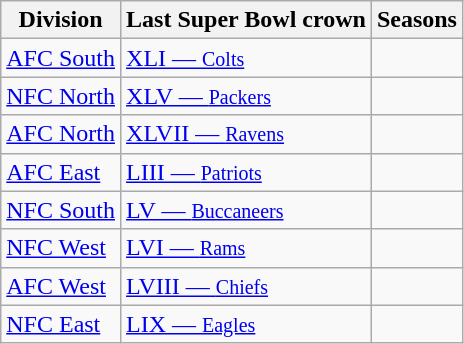<table class="wikitable">
<tr>
<th>Division</th>
<th>Last Super Bowl crown</th>
<th>Seasons                           </th>
</tr>
<tr>
<td><a href='#'>AFC South</a></td>
<td><a href='#'>XLI — <small>Colts</small></a></td>
<td align="center"></td>
</tr>
<tr>
<td><a href='#'>NFC North</a></td>
<td><a href='#'>XLV — <small>Packers</small></a></td>
<td align="center"></td>
</tr>
<tr>
<td><a href='#'>AFC North</a></td>
<td><a href='#'>XLVII — <small>Ravens</small></a></td>
<td align="center"></td>
</tr>
<tr>
<td><a href='#'>AFC East</a></td>
<td><a href='#'>LIII — <small>Patriots</small></a></td>
<td align="center"></td>
</tr>
<tr>
<td><a href='#'>NFC South</a></td>
<td><a href='#'>LV — <small>Buccaneers</small></a></td>
<td align="center"></td>
</tr>
<tr>
<td><a href='#'>NFC West</a></td>
<td><a href='#'>LVI — <small>Rams</small></a></td>
<td align="center"></td>
</tr>
<tr>
<td><a href='#'>AFC West</a></td>
<td><a href='#'>LVIII — <small>Chiefs</small></a></td>
<td align="center"></td>
</tr>
<tr>
<td><a href='#'>NFC East</a></td>
<td><a href='#'>LIX — <small>Eagles</small></a></td>
<td align="center"></td>
</tr>
</table>
